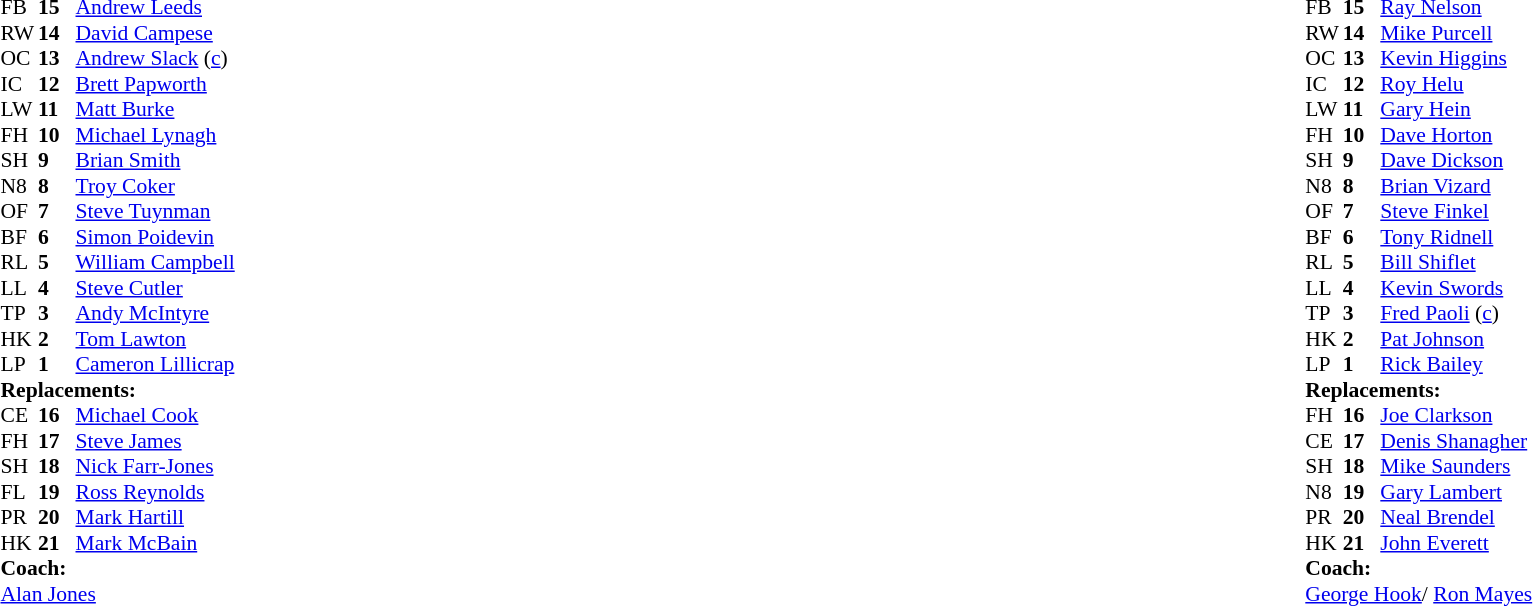<table width="100%">
<tr>
<td valign="top" width="50%"><br><table style="font-size: 90%" cellspacing="0" cellpadding="0">
<tr>
<th width="25"></th>
<th width="25"></th>
</tr>
<tr>
<td>FB</td>
<td><strong>15</strong></td>
<td><a href='#'>Andrew Leeds</a></td>
</tr>
<tr>
<td>RW</td>
<td><strong>14</strong></td>
<td><a href='#'>David Campese</a></td>
</tr>
<tr>
<td>OC</td>
<td><strong>13</strong></td>
<td><a href='#'>Andrew Slack</a> (<a href='#'>c</a>)</td>
</tr>
<tr>
<td>IC</td>
<td><strong>12</strong></td>
<td><a href='#'>Brett Papworth</a></td>
</tr>
<tr>
<td>LW</td>
<td><strong>11</strong></td>
<td><a href='#'>Matt Burke</a></td>
</tr>
<tr>
<td>FH</td>
<td><strong>10</strong></td>
<td><a href='#'>Michael Lynagh</a></td>
</tr>
<tr>
<td>SH</td>
<td><strong>9</strong></td>
<td><a href='#'>Brian Smith</a></td>
</tr>
<tr>
<td>N8</td>
<td><strong>8</strong></td>
<td><a href='#'>Troy Coker</a></td>
</tr>
<tr>
<td>OF</td>
<td><strong>7</strong></td>
<td><a href='#'>Steve Tuynman</a></td>
</tr>
<tr>
<td>BF</td>
<td><strong>6</strong></td>
<td><a href='#'>Simon Poidevin</a></td>
</tr>
<tr>
<td>RL</td>
<td><strong>5</strong></td>
<td><a href='#'>William Campbell</a></td>
</tr>
<tr>
<td>LL</td>
<td><strong>4</strong></td>
<td><a href='#'>Steve Cutler</a></td>
</tr>
<tr>
<td>TP</td>
<td><strong>3</strong></td>
<td><a href='#'>Andy McIntyre</a></td>
</tr>
<tr>
<td>HK</td>
<td><strong>2</strong></td>
<td><a href='#'>Tom Lawton</a></td>
</tr>
<tr>
<td>LP</td>
<td><strong>1</strong></td>
<td><a href='#'>Cameron Lillicrap</a></td>
</tr>
<tr>
<td colspan=3><strong>Replacements:</strong></td>
</tr>
<tr>
<td>CE</td>
<td><strong>16</strong></td>
<td><a href='#'>Michael Cook</a></td>
</tr>
<tr>
<td>FH</td>
<td><strong>17</strong></td>
<td><a href='#'>Steve James</a></td>
<td></td>
<td></td>
</tr>
<tr>
<td>SH</td>
<td><strong>18</strong></td>
<td><a href='#'>Nick Farr-Jones</a></td>
</tr>
<tr>
<td>FL</td>
<td><strong>19</strong></td>
<td><a href='#'>Ross Reynolds</a></td>
</tr>
<tr>
<td>PR</td>
<td><strong>20</strong></td>
<td><a href='#'>Mark Hartill</a></td>
</tr>
<tr>
<td>HK</td>
<td><strong>21</strong></td>
<td><a href='#'>Mark McBain</a></td>
</tr>
<tr>
<td colspan=3><strong>Coach:</strong></td>
</tr>
<tr>
<td colspan="4"> <a href='#'>Alan Jones</a></td>
</tr>
</table>
</td>
<td valign="top"></td>
<td valign="top" width="50%"><br><table style="font-size: 90%" cellspacing="0" cellpadding="0" align="center">
<tr>
<th width="25"></th>
<th width="25"></th>
</tr>
<tr>
<td>FB</td>
<td><strong>15</strong></td>
<td><a href='#'>Ray Nelson</a></td>
<td></td>
<td></td>
</tr>
<tr>
<td>RW</td>
<td><strong>14</strong></td>
<td><a href='#'>Mike Purcell</a></td>
</tr>
<tr>
<td>OC</td>
<td><strong>13</strong></td>
<td><a href='#'>Kevin Higgins</a></td>
</tr>
<tr>
<td>IC</td>
<td><strong>12</strong></td>
<td><a href='#'>Roy Helu</a></td>
</tr>
<tr>
<td>LW</td>
<td><strong>11</strong></td>
<td><a href='#'>Gary Hein</a></td>
</tr>
<tr>
<td>FH</td>
<td><strong>10</strong></td>
<td><a href='#'>Dave Horton</a></td>
</tr>
<tr>
<td>SH</td>
<td><strong>9</strong></td>
<td><a href='#'>Dave Dickson</a></td>
<td></td>
<td></td>
</tr>
<tr>
<td>N8</td>
<td><strong>8</strong></td>
<td><a href='#'>Brian Vizard</a></td>
</tr>
<tr>
<td>OF</td>
<td><strong>7</strong></td>
<td><a href='#'>Steve Finkel</a></td>
</tr>
<tr>
<td>BF</td>
<td><strong>6</strong></td>
<td><a href='#'>Tony Ridnell</a></td>
</tr>
<tr>
<td>RL</td>
<td><strong>5</strong></td>
<td><a href='#'>Bill Shiflet</a></td>
<td></td>
<td></td>
</tr>
<tr>
<td>LL</td>
<td><strong>4</strong></td>
<td><a href='#'>Kevin Swords</a></td>
</tr>
<tr>
<td>TP</td>
<td><strong>3</strong></td>
<td><a href='#'>Fred Paoli</a> (<a href='#'>c</a>)</td>
</tr>
<tr>
<td>HK</td>
<td><strong>2</strong></td>
<td><a href='#'>Pat Johnson</a></td>
</tr>
<tr>
<td>LP</td>
<td><strong>1</strong></td>
<td><a href='#'>Rick Bailey</a></td>
</tr>
<tr>
<td colspan=3><strong>Replacements:</strong></td>
</tr>
<tr>
<td>FH</td>
<td><strong>16</strong></td>
<td><a href='#'>Joe Clarkson</a></td>
</tr>
<tr>
<td>CE</td>
<td><strong>17</strong></td>
<td><a href='#'>Denis Shanagher</a></td>
</tr>
<tr>
<td>SH</td>
<td><strong>18</strong></td>
<td><a href='#'>Mike Saunders</a></td>
<td></td>
<td></td>
</tr>
<tr>
<td>N8</td>
<td><strong>19</strong></td>
<td><a href='#'>Gary Lambert</a></td>
<td></td>
<td></td>
</tr>
<tr>
<td>PR</td>
<td><strong>20</strong></td>
<td><a href='#'>Neal Brendel</a></td>
</tr>
<tr>
<td>HK</td>
<td><strong>21</strong></td>
<td><a href='#'>John Everett</a></td>
</tr>
<tr>
<td colspan=3><strong>Coach:</strong></td>
</tr>
<tr>
<td colspan="4"> <a href='#'>George Hook</a>/ <a href='#'>Ron Mayes</a></td>
</tr>
</table>
</td>
</tr>
</table>
